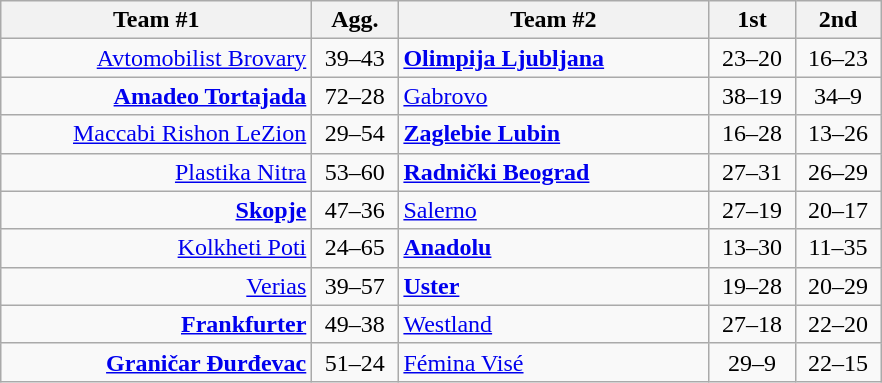<table class=wikitable style="text-align:center">
<tr>
<th width=200>Team #1</th>
<th width=50>Agg.</th>
<th width=200>Team #2</th>
<th width=50>1st</th>
<th width=50>2nd</th>
</tr>
<tr>
<td align=right><a href='#'>Avtomobilist Brovary</a> </td>
<td>39–43</td>
<td align=left> <strong><a href='#'>Olimpija Ljubljana</a></strong></td>
<td align=center>23–20</td>
<td align=center>16–23</td>
</tr>
<tr>
<td align=right><strong><a href='#'>Amadeo Tortajada</a></strong> </td>
<td>72–28</td>
<td align=left> <a href='#'>Gabrovo</a></td>
<td align=center>38–19</td>
<td align=center>34–9</td>
</tr>
<tr>
<td align=right><a href='#'>Maccabi Rishon LeZion</a> </td>
<td>29–54</td>
<td align=left> <strong><a href='#'>Zaglebie Lubin</a></strong></td>
<td align=center>16–28</td>
<td align=center>13–26</td>
</tr>
<tr>
<td align=right><a href='#'>Plastika Nitra</a> </td>
<td>53–60</td>
<td align=left> <strong><a href='#'>Radnički Beograd</a></strong></td>
<td align=center>27–31</td>
<td align=center>26–29</td>
</tr>
<tr>
<td align=right><strong><a href='#'>Skopje</a></strong> </td>
<td>47–36</td>
<td align=left> <a href='#'>Salerno</a></td>
<td align=center>27–19</td>
<td align=center>20–17</td>
</tr>
<tr>
<td align=right><a href='#'>Kolkheti Poti</a> </td>
<td>24–65</td>
<td align=left> <strong><a href='#'>Anadolu</a></strong></td>
<td align=center>13–30</td>
<td align=center>11–35</td>
</tr>
<tr>
<td align=right><a href='#'>Verias</a> </td>
<td>39–57</td>
<td align=left> <strong><a href='#'>Uster</a></strong></td>
<td align=center>19–28</td>
<td align=center>20–29</td>
</tr>
<tr>
<td align=right><strong><a href='#'>Frankfurter</a></strong> </td>
<td>49–38</td>
<td align=left> <a href='#'>Westland</a></td>
<td align=center>27–18</td>
<td align=center>22–20</td>
</tr>
<tr>
<td align=right><strong><a href='#'>Graničar Đurđevac</a></strong> </td>
<td>51–24</td>
<td align=left> <a href='#'>Fémina Visé</a></td>
<td align=center>29–9</td>
<td align=center>22–15</td>
</tr>
</table>
